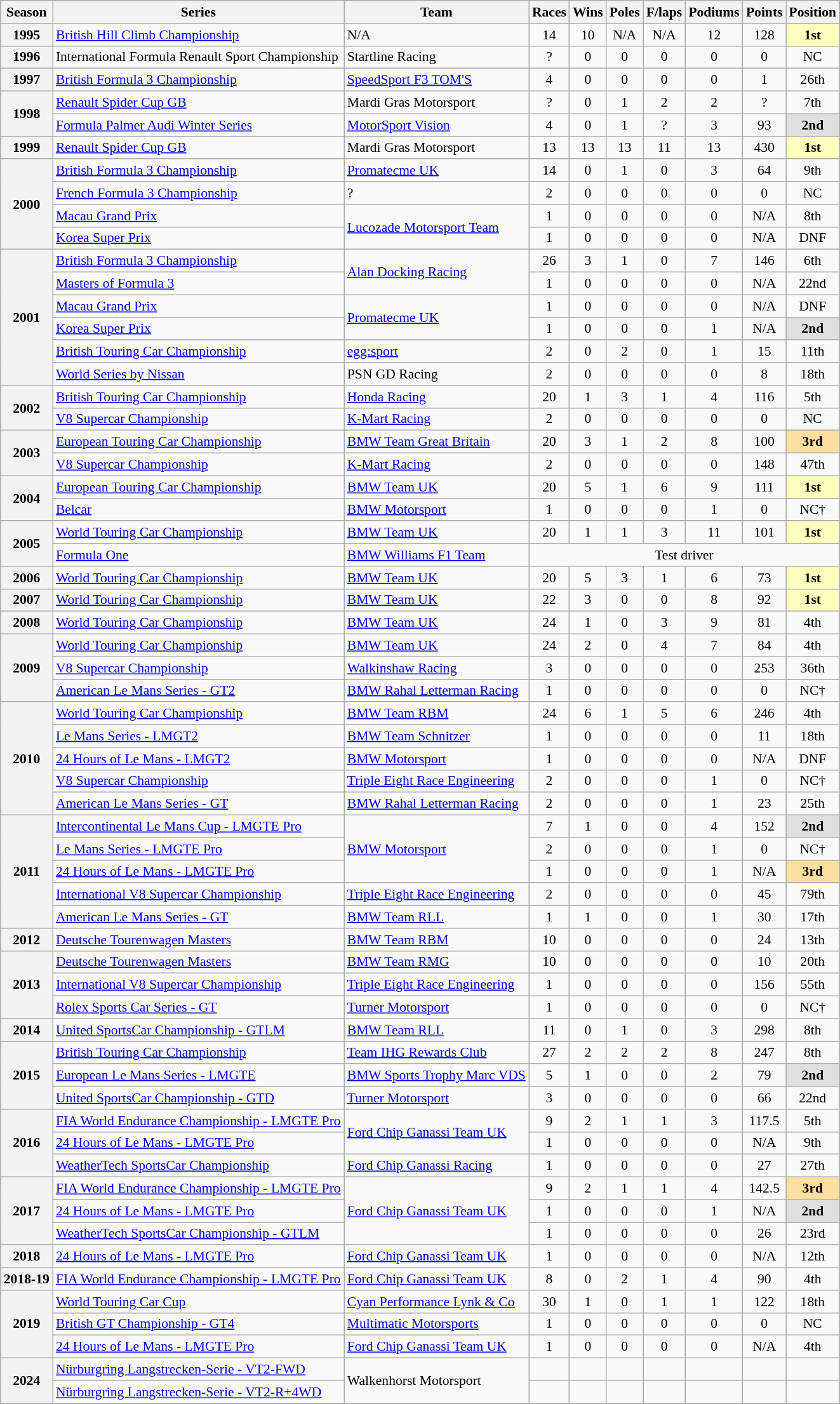<table class="wikitable" style="font-size: 90%; text-align:center">
<tr>
<th>Season</th>
<th>Series</th>
<th>Team</th>
<th>Races</th>
<th>Wins</th>
<th>Poles</th>
<th>F/laps</th>
<th>Podiums</th>
<th>Points</th>
<th>Position</th>
</tr>
<tr>
<th>1995</th>
<td align=left><a href='#'>British Hill Climb Championship</a></td>
<td align=left>N/A</td>
<td>14</td>
<td>10</td>
<td>N/A</td>
<td>N/A</td>
<td>12</td>
<td>128</td>
<td style="background:#FFFFBF;"><strong>1st</strong></td>
</tr>
<tr>
<th>1996</th>
<td align=left>International Formula Renault Sport Championship</td>
<td align=left>Startline Racing</td>
<td>?</td>
<td>0</td>
<td>0</td>
<td>0</td>
<td>0</td>
<td>0</td>
<td>NC</td>
</tr>
<tr>
<th>1997</th>
<td align=left><a href='#'>British Formula 3 Championship</a></td>
<td align=left><a href='#'>SpeedSport F3 TOM'S</a></td>
<td>4</td>
<td>0</td>
<td>0</td>
<td>0</td>
<td>0</td>
<td>1</td>
<td>26th</td>
</tr>
<tr>
<th rowspan=2>1998</th>
<td align=left><a href='#'>Renault Spider Cup GB</a></td>
<td align=left>Mardi Gras Motorsport</td>
<td>?</td>
<td>0</td>
<td>1</td>
<td>2</td>
<td>2</td>
<td>?</td>
<td>7th</td>
</tr>
<tr>
<td align=left><a href='#'>Formula Palmer Audi Winter Series</a></td>
<td align=left><a href='#'>MotorSport Vision</a></td>
<td>4</td>
<td>0</td>
<td>1</td>
<td>?</td>
<td>3</td>
<td>93</td>
<td style="background:#DFDFDF;"><strong>2nd</strong></td>
</tr>
<tr>
<th>1999</th>
<td align=left><a href='#'>Renault Spider Cup GB</a></td>
<td align=left>Mardi Gras Motorsport</td>
<td>13</td>
<td>13</td>
<td>13</td>
<td>11</td>
<td>13</td>
<td>430</td>
<td style="background:#FFFFBF;"><strong>1st</strong></td>
</tr>
<tr>
<th rowspan=4>2000</th>
<td align=left><a href='#'>British Formula 3 Championship</a></td>
<td align=left><a href='#'>Promatecme UK</a></td>
<td>14</td>
<td>0</td>
<td>1</td>
<td>0</td>
<td>3</td>
<td>64</td>
<td>9th</td>
</tr>
<tr>
<td align=left><a href='#'>French Formula 3 Championship</a></td>
<td align=left>?</td>
<td>2</td>
<td>0</td>
<td>0</td>
<td>0</td>
<td>0</td>
<td>0</td>
<td>NC</td>
</tr>
<tr>
<td align=left><a href='#'>Macau Grand Prix</a></td>
<td align=left rowspan=2><a href='#'>Lucozade Motorsport Team</a></td>
<td>1</td>
<td>0</td>
<td>0</td>
<td>0</td>
<td>0</td>
<td>N/A</td>
<td>8th</td>
</tr>
<tr>
<td align=left><a href='#'>Korea Super Prix</a></td>
<td>1</td>
<td>0</td>
<td>0</td>
<td>0</td>
<td>0</td>
<td>N/A</td>
<td>DNF</td>
</tr>
<tr>
<th rowspan=6>2001</th>
<td align=left><a href='#'>British Formula 3 Championship</a></td>
<td align=left rowspan=2><a href='#'>Alan Docking Racing</a></td>
<td>26</td>
<td>3</td>
<td>1</td>
<td>0</td>
<td>7</td>
<td>146</td>
<td>6th</td>
</tr>
<tr>
<td align=left><a href='#'>Masters of Formula 3</a></td>
<td>1</td>
<td>0</td>
<td>0</td>
<td>0</td>
<td>0</td>
<td>N/A</td>
<td>22nd</td>
</tr>
<tr>
<td align=left><a href='#'>Macau Grand Prix</a></td>
<td align=left rowspan=2><a href='#'>Promatecme UK</a></td>
<td>1</td>
<td>0</td>
<td>0</td>
<td>0</td>
<td>0</td>
<td>N/A</td>
<td>DNF</td>
</tr>
<tr>
<td align=left><a href='#'>Korea Super Prix</a></td>
<td>1</td>
<td>0</td>
<td>0</td>
<td>0</td>
<td>1</td>
<td>N/A</td>
<td style="background:#DFDFDF;"><strong>2nd</strong></td>
</tr>
<tr>
<td align=left><a href='#'>British Touring Car Championship</a></td>
<td align=left><a href='#'>egg:sport</a></td>
<td>2</td>
<td>0</td>
<td>2</td>
<td>0</td>
<td>1</td>
<td>15</td>
<td>11th</td>
</tr>
<tr>
<td align=left><a href='#'>World Series by Nissan</a></td>
<td align=left>PSN GD Racing</td>
<td>2</td>
<td>0</td>
<td>0</td>
<td>0</td>
<td>0</td>
<td>8</td>
<td>18th</td>
</tr>
<tr>
<th rowspan=2>2002</th>
<td align=left><a href='#'>British Touring Car Championship</a></td>
<td align=left><a href='#'>Honda Racing</a></td>
<td>20</td>
<td>1</td>
<td>3</td>
<td>1</td>
<td>4</td>
<td>116</td>
<td>5th</td>
</tr>
<tr>
<td align=left><a href='#'>V8 Supercar Championship</a></td>
<td align=left><a href='#'>K-Mart Racing</a></td>
<td>2</td>
<td>0</td>
<td>0</td>
<td>0</td>
<td>0</td>
<td>0</td>
<td>NC</td>
</tr>
<tr>
<th rowspan=2>2003</th>
<td align=left><a href='#'>European Touring Car Championship</a></td>
<td align=left><a href='#'>BMW Team Great Britain</a></td>
<td>20</td>
<td>3</td>
<td>1</td>
<td>2</td>
<td>8</td>
<td>100</td>
<td style="background:#FFDF9F;"><strong>3rd</strong></td>
</tr>
<tr>
<td align=left><a href='#'>V8 Supercar Championship</a></td>
<td align=left><a href='#'>K-Mart Racing</a></td>
<td>2</td>
<td>0</td>
<td>0</td>
<td>0</td>
<td>0</td>
<td>148</td>
<td>47th</td>
</tr>
<tr>
<th rowspan=2>2004</th>
<td align=left><a href='#'>European Touring Car Championship</a></td>
<td align=left><a href='#'>BMW Team UK</a></td>
<td>20</td>
<td>5</td>
<td>1</td>
<td>6</td>
<td>9</td>
<td>111</td>
<td style="background:#FFFFBF;"><strong>1st</strong></td>
</tr>
<tr>
<td align=left><a href='#'>Belcar</a></td>
<td align=left><a href='#'>BMW Motorsport</a></td>
<td>1</td>
<td>0</td>
<td>0</td>
<td>0</td>
<td>1</td>
<td>0</td>
<td>NC†</td>
</tr>
<tr>
<th rowspan=2>2005</th>
<td align=left><a href='#'>World Touring Car Championship</a></td>
<td align=left><a href='#'>BMW Team UK</a></td>
<td>20</td>
<td>1</td>
<td>1</td>
<td>3</td>
<td>11</td>
<td>101</td>
<td style="background:#FFFFBF;"><strong>1st</strong></td>
</tr>
<tr>
<td align=left><a href='#'>Formula One</a></td>
<td align=left><a href='#'>BMW Williams F1 Team</a></td>
<td colspan=7 align=center>Test driver</td>
</tr>
<tr>
<th>2006</th>
<td align=left><a href='#'>World Touring Car Championship</a></td>
<td align=left><a href='#'>BMW Team UK</a></td>
<td>20</td>
<td>5</td>
<td>3</td>
<td>1</td>
<td>6</td>
<td>73</td>
<td style="background:#FFFFBF;"><strong>1st</strong></td>
</tr>
<tr>
<th>2007</th>
<td align=left><a href='#'>World Touring Car Championship</a></td>
<td align=left><a href='#'>BMW Team UK</a></td>
<td>22</td>
<td>3</td>
<td>0</td>
<td>0</td>
<td>8</td>
<td>92</td>
<td style="background:#FFFFBF;"><strong>1st</strong></td>
</tr>
<tr>
<th>2008</th>
<td align=left><a href='#'>World Touring Car Championship</a></td>
<td align=left><a href='#'>BMW Team UK</a></td>
<td>24</td>
<td>1</td>
<td>0</td>
<td>3</td>
<td>9</td>
<td>81</td>
<td>4th</td>
</tr>
<tr>
<th rowspan=3>2009</th>
<td align=left><a href='#'>World Touring Car Championship</a></td>
<td align=left><a href='#'>BMW Team UK</a></td>
<td>24</td>
<td>2</td>
<td>0</td>
<td>4</td>
<td>7</td>
<td>84</td>
<td>4th</td>
</tr>
<tr>
<td align=left><a href='#'>V8 Supercar Championship</a></td>
<td align=left><a href='#'>Walkinshaw Racing</a></td>
<td>3</td>
<td>0</td>
<td>0</td>
<td>0</td>
<td>0</td>
<td>253</td>
<td>36th</td>
</tr>
<tr>
<td align=left><a href='#'>American Le Mans Series - GT2</a></td>
<td align=left><a href='#'>BMW Rahal Letterman Racing</a></td>
<td>1</td>
<td>0</td>
<td>0</td>
<td>0</td>
<td>0</td>
<td>0</td>
<td>NC†</td>
</tr>
<tr>
<th rowspan=5>2010</th>
<td align=left><a href='#'>World Touring Car Championship</a></td>
<td align=left><a href='#'>BMW Team RBM</a></td>
<td>24</td>
<td>6</td>
<td>1</td>
<td>5</td>
<td>6</td>
<td>246</td>
<td>4th</td>
</tr>
<tr>
<td align=left><a href='#'>Le Mans Series - LMGT2</a></td>
<td align=left><a href='#'>BMW Team Schnitzer</a></td>
<td>1</td>
<td>0</td>
<td>0</td>
<td>0</td>
<td>0</td>
<td>11</td>
<td>18th</td>
</tr>
<tr>
<td align=left><a href='#'>24 Hours of Le Mans - LMGT2</a></td>
<td align=left><a href='#'>BMW Motorsport</a></td>
<td>1</td>
<td>0</td>
<td>0</td>
<td>0</td>
<td>0</td>
<td>N/A</td>
<td>DNF</td>
</tr>
<tr>
<td align=left><a href='#'>V8 Supercar Championship</a></td>
<td align=left><a href='#'>Triple Eight Race Engineering</a></td>
<td>2</td>
<td>0</td>
<td>0</td>
<td>0</td>
<td>1</td>
<td>0</td>
<td>NC†</td>
</tr>
<tr>
<td align=left><a href='#'>American Le Mans Series - GT</a></td>
<td align=left><a href='#'>BMW Rahal Letterman Racing</a></td>
<td>2</td>
<td>0</td>
<td>0</td>
<td>0</td>
<td>1</td>
<td>23</td>
<td>25th</td>
</tr>
<tr>
<th rowspan=5>2011</th>
<td align=left><a href='#'>Intercontinental Le Mans Cup - LMGTE Pro</a></td>
<td align=left rowspan=3><a href='#'>BMW Motorsport</a></td>
<td>7</td>
<td>1</td>
<td>0</td>
<td>0</td>
<td>4</td>
<td>152</td>
<td style="background:#DFDFDF;"><strong>2nd</strong></td>
</tr>
<tr>
<td align=left><a href='#'>Le Mans Series - LMGTE Pro</a></td>
<td>2</td>
<td>0</td>
<td>0</td>
<td>0</td>
<td>1</td>
<td>0</td>
<td>NC†</td>
</tr>
<tr>
<td align=left><a href='#'>24 Hours of Le Mans - LMGTE Pro</a></td>
<td>1</td>
<td>0</td>
<td>0</td>
<td>0</td>
<td>1</td>
<td>N/A</td>
<td style="background:#FFDF9F;"><strong>3rd</strong></td>
</tr>
<tr>
<td align=left><a href='#'>International V8 Supercar Championship</a></td>
<td align=left><a href='#'>Triple Eight Race Engineering</a></td>
<td>2</td>
<td>0</td>
<td>0</td>
<td>0</td>
<td>0</td>
<td>45</td>
<td>79th</td>
</tr>
<tr>
<td align=left><a href='#'>American Le Mans Series - GT</a></td>
<td align=left><a href='#'>BMW Team RLL</a></td>
<td>1</td>
<td>1</td>
<td>0</td>
<td>0</td>
<td>1</td>
<td>30</td>
<td>17th</td>
</tr>
<tr>
<th>2012</th>
<td align=left><a href='#'>Deutsche Tourenwagen Masters</a></td>
<td align=left><a href='#'>BMW Team RBM</a></td>
<td>10</td>
<td>0</td>
<td>0</td>
<td>0</td>
<td>0</td>
<td>24</td>
<td>13th</td>
</tr>
<tr>
<th rowspan=3>2013</th>
<td align=left><a href='#'>Deutsche Tourenwagen Masters</a></td>
<td align=left><a href='#'>BMW Team RMG</a></td>
<td>10</td>
<td>0</td>
<td>0</td>
<td>0</td>
<td>0</td>
<td>10</td>
<td>20th</td>
</tr>
<tr>
<td align=left><a href='#'>International V8 Supercar Championship</a></td>
<td align=left><a href='#'>Triple Eight Race Engineering</a></td>
<td>1</td>
<td>0</td>
<td>0</td>
<td>0</td>
<td>0</td>
<td>156</td>
<td>55th</td>
</tr>
<tr>
<td align=left><a href='#'>Rolex Sports Car Series - GT</a></td>
<td align=left><a href='#'>Turner Motorsport</a></td>
<td>1</td>
<td>0</td>
<td>0</td>
<td>0</td>
<td>0</td>
<td>0</td>
<td>NC†</td>
</tr>
<tr>
<th>2014</th>
<td align=left><a href='#'>United SportsCar Championship - GTLM</a></td>
<td align=left><a href='#'>BMW Team RLL</a></td>
<td>11</td>
<td>0</td>
<td>1</td>
<td>0</td>
<td>3</td>
<td>298</td>
<td>8th</td>
</tr>
<tr>
<th rowspan=3>2015</th>
<td align=left><a href='#'>British Touring Car Championship</a></td>
<td align=left><a href='#'>Team IHG Rewards Club</a></td>
<td>27</td>
<td>2</td>
<td>2</td>
<td>2</td>
<td>8</td>
<td>247</td>
<td>8th</td>
</tr>
<tr>
<td align=left><a href='#'>European Le Mans Series - LMGTE</a></td>
<td align=left><a href='#'>BMW Sports Trophy Marc VDS</a></td>
<td>5</td>
<td>1</td>
<td>0</td>
<td>0</td>
<td>2</td>
<td>79</td>
<td style="background:#DFDFDF;"><strong>2nd</strong></td>
</tr>
<tr>
<td align=left><a href='#'>United SportsCar Championship - GTD</a></td>
<td align=left><a href='#'>Turner Motorsport</a></td>
<td>3</td>
<td>0</td>
<td>0</td>
<td>0</td>
<td>0</td>
<td>66</td>
<td>22nd</td>
</tr>
<tr>
<th rowspan=3>2016</th>
<td align=left><a href='#'>FIA World Endurance Championship - LMGTE Pro</a></td>
<td align=left rowspan=2><a href='#'>Ford Chip Ganassi Team UK</a></td>
<td>9</td>
<td>2</td>
<td>1</td>
<td>1</td>
<td>3</td>
<td>117.5</td>
<td>5th</td>
</tr>
<tr>
<td align=left><a href='#'>24 Hours of Le Mans - LMGTE Pro</a></td>
<td>1</td>
<td>0</td>
<td>0</td>
<td>0</td>
<td>0</td>
<td>N/A</td>
<td>9th</td>
</tr>
<tr>
<td align=left><a href='#'>WeatherTech SportsCar Championship</a></td>
<td align=left><a href='#'>Ford Chip Ganassi Racing</a></td>
<td>1</td>
<td>0</td>
<td>0</td>
<td>0</td>
<td>0</td>
<td>27</td>
<td>27th</td>
</tr>
<tr>
<th rowspan=3>2017</th>
<td align=left><a href='#'>FIA World Endurance Championship - LMGTE Pro</a></td>
<td align=left rowspan=3><a href='#'>Ford Chip Ganassi Team UK</a></td>
<td>9</td>
<td>2</td>
<td>1</td>
<td>1</td>
<td>4</td>
<td>142.5</td>
<td style="background:#FFDF9F;"><strong>3rd</strong></td>
</tr>
<tr>
<td align=left><a href='#'>24 Hours of Le Mans - LMGTE Pro</a></td>
<td>1</td>
<td>0</td>
<td>0</td>
<td>0</td>
<td>1</td>
<td>N/A</td>
<td style="background:#DFDFDF;"><strong>2nd</strong></td>
</tr>
<tr>
<td align="left"><a href='#'>WeatherTech SportsCar Championship - GTLM</a></td>
<td>1</td>
<td>0</td>
<td>0</td>
<td>0</td>
<td>0</td>
<td>26</td>
<td>23rd</td>
</tr>
<tr>
<th>2018</th>
<td align=left><a href='#'>24 Hours of Le Mans - LMGTE Pro</a></td>
<td align=left><a href='#'>Ford Chip Ganassi Team UK</a></td>
<td>1</td>
<td>0</td>
<td>0</td>
<td>0</td>
<td>0</td>
<td>N/A</td>
<td>12th</td>
</tr>
<tr>
<th>2018-19</th>
<td align=left><a href='#'>FIA World Endurance Championship - LMGTE Pro</a></td>
<td align=left><a href='#'>Ford Chip Ganassi Team UK</a></td>
<td>8</td>
<td>0</td>
<td>2</td>
<td>1</td>
<td>4</td>
<td>90</td>
<td>4th</td>
</tr>
<tr>
<th rowspan=3>2019</th>
<td align=left><a href='#'>World Touring Car Cup</a></td>
<td align=left><a href='#'>Cyan Performance Lynk & Co</a></td>
<td>30</td>
<td>1</td>
<td>0</td>
<td>1</td>
<td>1</td>
<td>122</td>
<td>18th</td>
</tr>
<tr>
<td align=left><a href='#'>British GT Championship - GT4</a></td>
<td align=left><a href='#'>Multimatic Motorsports</a></td>
<td>1</td>
<td>0</td>
<td>0</td>
<td>0</td>
<td>0</td>
<td>0</td>
<td>NC</td>
</tr>
<tr>
<td align=left><a href='#'>24 Hours of Le Mans - LMGTE Pro</a></td>
<td align=left><a href='#'>Ford Chip Ganassi Team UK</a></td>
<td>1</td>
<td>0</td>
<td>0</td>
<td>0</td>
<td>0</td>
<td>N/A</td>
<td>4th</td>
</tr>
<tr>
<th rowspan="2">2024</th>
<td align=left><a href='#'>Nürburgring Langstrecken-Serie - VT2-FWD</a></td>
<td rowspan="2" align="left">Walkenhorst Motorsport</td>
<td></td>
<td></td>
<td></td>
<td></td>
<td></td>
<td></td>
<td></td>
</tr>
<tr>
<td align=left><a href='#'>Nürburgring Langstrecken-Serie - VT2-R+4WD</a></td>
<td></td>
<td></td>
<td></td>
<td></td>
<td></td>
<td></td>
<td></td>
</tr>
</table>
